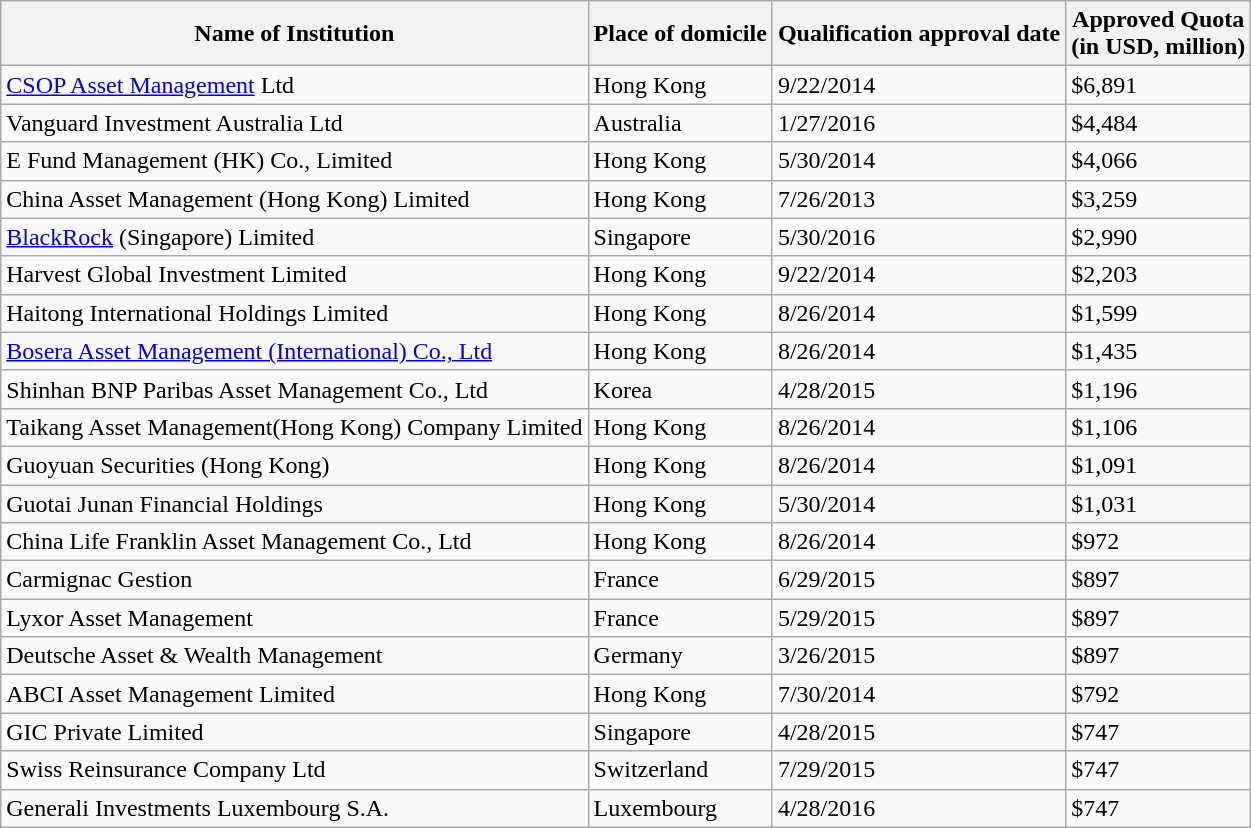<table class="wikitable">
<tr>
<th>Name of Institution</th>
<th>Place of domicile</th>
<th>Qualification approval date</th>
<th>Approved Quota<br>(in USD, million)</th>
</tr>
<tr>
<td><a href='#'>CSOP Asset Management</a> Ltd</td>
<td>Hong Kong</td>
<td>9/22/2014</td>
<td>$6,891</td>
</tr>
<tr>
<td>Vanguard Investment Australia Ltd</td>
<td>Australia</td>
<td>1/27/2016</td>
<td>$4,484</td>
</tr>
<tr>
<td>E Fund Management (HK) Co., Limited</td>
<td>Hong Kong</td>
<td>5/30/2014</td>
<td>$4,066</td>
</tr>
<tr>
<td>China Asset Management (Hong Kong) Limited</td>
<td>Hong Kong</td>
<td>7/26/2013</td>
<td>$3,259</td>
</tr>
<tr>
<td><a href='#'>BlackRock</a> (Singapore) Limited</td>
<td>Singapore</td>
<td>5/30/2016</td>
<td>$2,990</td>
</tr>
<tr>
<td>Harvest Global Investment Limited</td>
<td>Hong Kong</td>
<td>9/22/2014</td>
<td>$2,203</td>
</tr>
<tr>
<td>Haitong International Holdings Limited</td>
<td>Hong Kong</td>
<td>8/26/2014</td>
<td>$1,599</td>
</tr>
<tr>
<td><a href='#'>Bosera Asset Management (International) Co., Ltd</a></td>
<td>Hong Kong</td>
<td>8/26/2014</td>
<td>$1,435</td>
</tr>
<tr>
<td>Shinhan BNP Paribas Asset Management Co., Ltd</td>
<td>Korea</td>
<td>4/28/2015</td>
<td>$1,196</td>
</tr>
<tr>
<td>Taikang Asset Management(Hong Kong) Company Limited</td>
<td>Hong Kong</td>
<td>8/26/2014</td>
<td>$1,106</td>
</tr>
<tr>
<td>Guoyuan Securities (Hong Kong)</td>
<td>Hong Kong</td>
<td>8/26/2014</td>
<td>$1,091</td>
</tr>
<tr>
<td>Guotai Junan Financial Holdings</td>
<td>Hong Kong</td>
<td>5/30/2014</td>
<td>$1,031</td>
</tr>
<tr>
<td>China Life Franklin Asset Management Co., Ltd</td>
<td>Hong Kong</td>
<td>8/26/2014</td>
<td>$972</td>
</tr>
<tr>
<td>Carmignac Gestion</td>
<td>France</td>
<td>6/29/2015</td>
<td>$897</td>
</tr>
<tr>
<td>Lyxor Asset Management</td>
<td>France</td>
<td>5/29/2015</td>
<td>$897</td>
</tr>
<tr>
<td>Deutsche Asset & Wealth Management</td>
<td>Germany</td>
<td>3/26/2015</td>
<td>$897</td>
</tr>
<tr>
<td>ABCI Asset Management Limited</td>
<td>Hong Kong</td>
<td>7/30/2014</td>
<td>$792</td>
</tr>
<tr>
<td>GIC Private Limited</td>
<td>Singapore</td>
<td>4/28/2015</td>
<td>$747</td>
</tr>
<tr>
<td>Swiss Reinsurance Company Ltd</td>
<td>Switzerland</td>
<td>7/29/2015</td>
<td>$747</td>
</tr>
<tr>
<td>Generali Investments Luxembourg S.A.</td>
<td>Luxembourg</td>
<td>4/28/2016</td>
<td>$747</td>
</tr>
</table>
